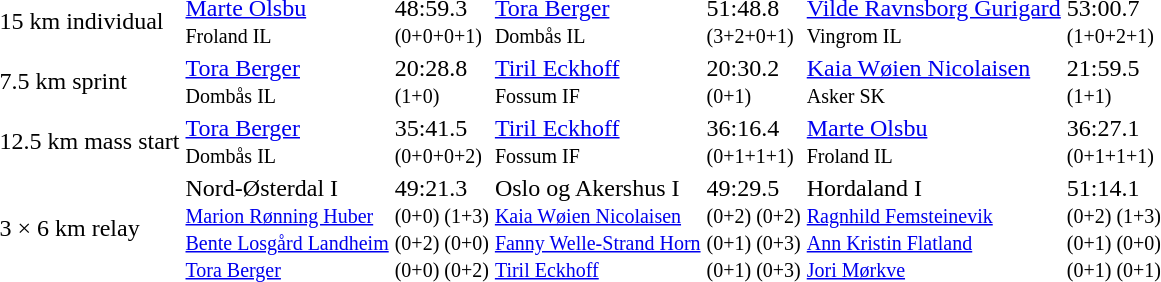<table>
<tr>
<td>15 km individual<br><em></em></td>
<td><a href='#'>Marte Olsbu</a><br><small>Froland IL</small></td>
<td>48:59.3<br><small>(0+0+0+1)</small></td>
<td><a href='#'>Tora Berger</a><br><small>Dombås IL</small></td>
<td>51:48.8<br><small>(3+2+0+1)</small></td>
<td><a href='#'>Vilde Ravnsborg Gurigard</a><br><small>Vingrom IL</small></td>
<td>53:00.7<br><small>(1+0+2+1)</small></td>
</tr>
<tr>
<td>7.5 km sprint<br><em></em></td>
<td><a href='#'>Tora Berger</a><br><small>Dombås IL</small></td>
<td>20:28.8<br><small>(1+0)</small></td>
<td><a href='#'>Tiril Eckhoff</a><br><small>Fossum IF</small></td>
<td>20:30.2<br><small>(0+1)</small></td>
<td><a href='#'>Kaia Wøien Nicolaisen</a><br><small>Asker SK</small></td>
<td>21:59.5<br><small>(1+1)</small></td>
</tr>
<tr>
<td>12.5 km mass start<br><em></em></td>
<td><a href='#'>Tora Berger</a><br><small>Dombås IL</small></td>
<td>35:41.5<br><small>(0+0+0+2)</small></td>
<td><a href='#'>Tiril Eckhoff</a><br><small>Fossum IF</small></td>
<td>36:16.4<br><small>(0+1+1+1)</small></td>
<td><a href='#'>Marte Olsbu</a><br><small>Froland IL</small></td>
<td>36:27.1<br><small>(0+1+1+1)</small></td>
</tr>
<tr>
<td>3 × 6 km relay<br><em></em></td>
<td>Nord-Østerdal I<br><small><a href='#'>Marion Rønning Huber</a><br><a href='#'>Bente Losgård Landheim</a><br><a href='#'>Tora Berger</a></small></td>
<td>49:21.3<br><small>(0+0) (1+3)<br>(0+2) (0+0)<br>(0+0) (0+2)</small></td>
<td>Oslo og Akershus I<br><small><a href='#'>Kaia Wøien Nicolaisen</a><br><a href='#'>Fanny Welle-Strand Horn</a><br><a href='#'>Tiril Eckhoff</a></small></td>
<td>49:29.5<br><small>(0+2) (0+2)<br>(0+1) (0+3)<br>(0+1) (0+3)</small></td>
<td>Hordaland I<br><small><a href='#'>Ragnhild Femsteinevik</a><br><a href='#'>Ann Kristin Flatland</a><br><a href='#'>Jori Mørkve</a></small></td>
<td>51:14.1<br><small>(0+2) (1+3)<br>(0+1) (0+0)<br>(0+1) (0+1)</small></td>
</tr>
</table>
